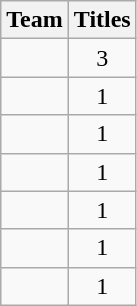<table class="wikitable sortable" style="text-align:center">
<tr>
<th>Team</th>
<th>Titles</th>
</tr>
<tr>
<td style=><em></em></td>
<td>3</td>
</tr>
<tr>
<td style=><em></em></td>
<td>1</td>
</tr>
<tr>
<td style=><em></em></td>
<td>1</td>
</tr>
<tr>
<td style=><em></em></td>
<td>1</td>
</tr>
<tr>
<td style=><em></em></td>
<td>1</td>
</tr>
<tr>
<td style=><em></em></td>
<td>1</td>
</tr>
<tr>
<td style=><em></em></td>
<td>1</td>
</tr>
</table>
